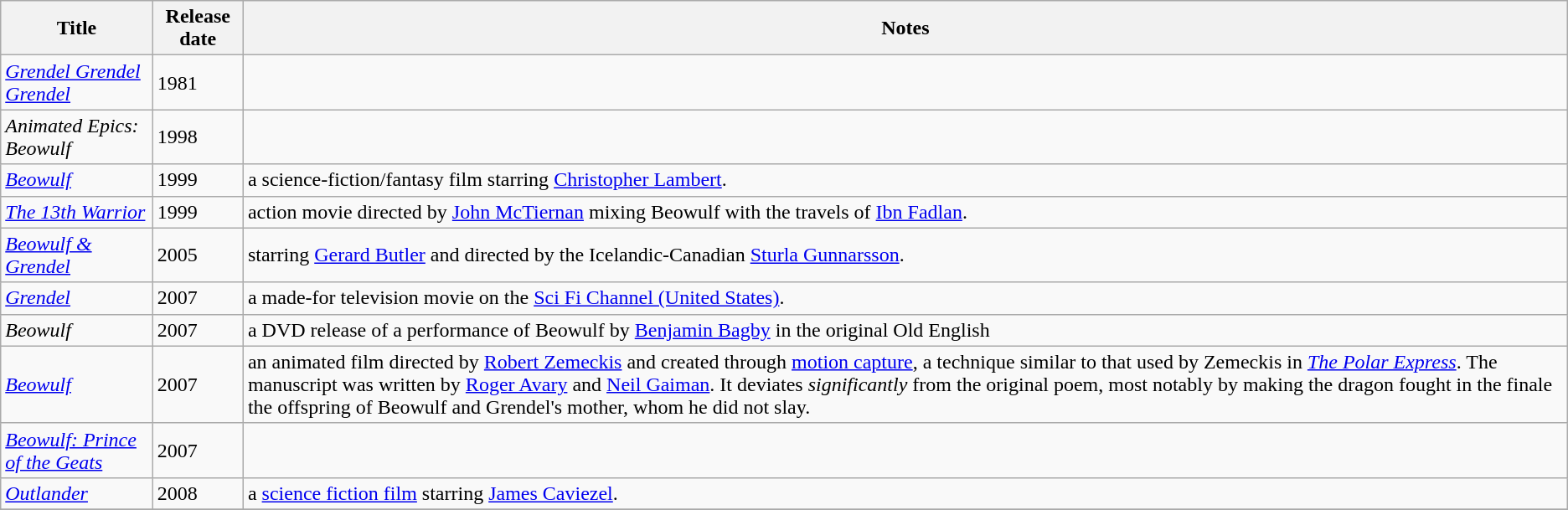<table class="wikitable sortable">
<tr>
<th scope="col">Title</th>
<th scope="col">Release date</th>
<th scope="col" class="unsortable">Notes</th>
</tr>
<tr>
<td><em><a href='#'>Grendel Grendel Grendel</a></em></td>
<td>1981</td>
<td></td>
</tr>
<tr>
<td><em>Animated Epics: Beowulf</em></td>
<td>1998</td>
<td></td>
</tr>
<tr>
<td><em><a href='#'>Beowulf</a></em></td>
<td>1999</td>
<td>a science-fiction/fantasy film starring <a href='#'>Christopher Lambert</a>.</td>
</tr>
<tr>
<td><em><a href='#'>The 13th Warrior</a></em></td>
<td>1999</td>
<td>action movie directed by <a href='#'>John McTiernan</a> mixing Beowulf with the travels of <a href='#'>Ibn Fadlan</a>.</td>
</tr>
<tr>
<td><em><a href='#'>Beowulf & Grendel</a></em></td>
<td>2005</td>
<td>starring <a href='#'>Gerard Butler</a> and directed by the Icelandic-Canadian <a href='#'>Sturla Gunnarsson</a>.</td>
</tr>
<tr>
<td><em><a href='#'>Grendel</a></em></td>
<td>2007</td>
<td>a made-for television movie on the <a href='#'>Sci Fi Channel (United States)</a>.</td>
</tr>
<tr>
<td><em>Beowulf</em></td>
<td>2007</td>
<td>a DVD release of a performance of Beowulf by <a href='#'>Benjamin Bagby</a> in the original Old English</td>
</tr>
<tr>
<td><em><a href='#'>Beowulf</a></em></td>
<td>2007</td>
<td>an animated film directed by <a href='#'>Robert Zemeckis</a> and created through <a href='#'>motion capture</a>, a technique similar to that used by Zemeckis in <em><a href='#'>The Polar Express</a></em>. The manuscript was written by <a href='#'>Roger Avary</a> and <a href='#'>Neil Gaiman</a>. It deviates <em>significantly</em> from the original poem, most notably by making the dragon fought in the finale the offspring of Beowulf and Grendel's mother, whom he did not slay.</td>
</tr>
<tr>
<td><em><a href='#'>Beowulf: Prince of the Geats</a></em></td>
<td>2007</td>
<td></td>
</tr>
<tr>
<td><em><a href='#'>Outlander</a></em></td>
<td>2008</td>
<td>a <a href='#'>science fiction film</a> starring <a href='#'>James Caviezel</a>.</td>
</tr>
<tr>
</tr>
</table>
